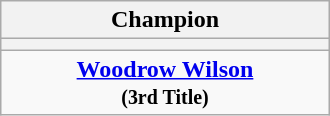<table class="wikitable" style="margin: 0 auto; width: 220px;">
<tr>
<th>Champion</th>
</tr>
<tr>
<th></th>
</tr>
<tr>
<td align="center"><strong><a href='#'>Woodrow Wilson</a></strong><br><small><strong>(3rd Title)</strong></small></td>
</tr>
</table>
